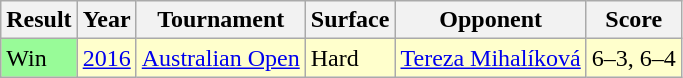<table class="wikitable">
<tr>
<th>Result</th>
<th>Year</th>
<th>Tournament</th>
<th>Surface</th>
<th>Opponent</th>
<th>Score</th>
</tr>
<tr style="background:#ffc;">
<td style="background:#98fb98;">Win</td>
<td><a href='#'>2016</a></td>
<td><a href='#'>Australian Open</a></td>
<td>Hard</td>
<td> <a href='#'>Tereza Mihalíková</a></td>
<td>6–3, 6–4</td>
</tr>
</table>
